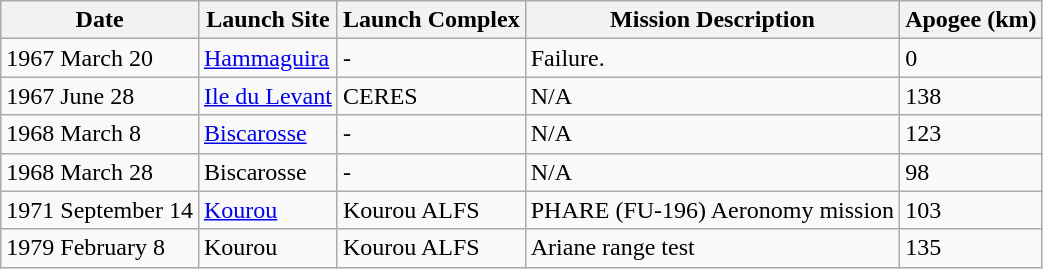<table class="wikitable">
<tr>
<th>Date</th>
<th>Launch Site</th>
<th>Launch Complex</th>
<th>Mission Description</th>
<th>Apogee (km)</th>
</tr>
<tr>
<td>1967 March 20</td>
<td><a href='#'>Hammaguira</a></td>
<td>-</td>
<td>Failure.</td>
<td>0</td>
</tr>
<tr>
<td>1967 June 28</td>
<td><a href='#'>Ile du Levant</a></td>
<td>CERES</td>
<td>N/A</td>
<td>138</td>
</tr>
<tr>
<td>1968 March 8</td>
<td><a href='#'>Biscarosse</a></td>
<td>-</td>
<td>N/A</td>
<td>123</td>
</tr>
<tr>
<td>1968 March 28</td>
<td>Biscarosse</td>
<td>-</td>
<td>N/A</td>
<td>98</td>
</tr>
<tr>
<td>1971 September 14</td>
<td><a href='#'>Kourou</a></td>
<td>Kourou ALFS</td>
<td>PHARE (FU-196) Aeronomy mission</td>
<td>103</td>
</tr>
<tr>
<td>1979 February 8</td>
<td>Kourou</td>
<td>Kourou ALFS</td>
<td>Ariane range test</td>
<td>135</td>
</tr>
</table>
